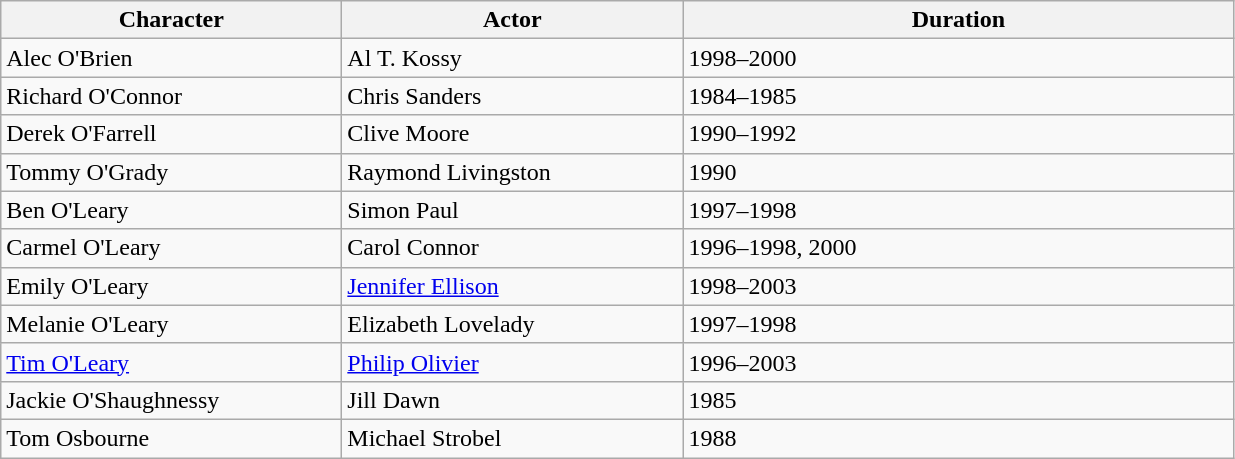<table class="wikitable">
<tr>
<th style="width:220px;">Character</th>
<th style="width:220px;">Actor</th>
<th style="width:360px;">Duration</th>
</tr>
<tr>
<td>Alec O'Brien</td>
<td>Al T. Kossy</td>
<td>1998–2000</td>
</tr>
<tr>
<td>Richard O'Connor</td>
<td>Chris Sanders</td>
<td>1984–1985</td>
</tr>
<tr>
<td>Derek O'Farrell</td>
<td>Clive Moore</td>
<td>1990–1992</td>
</tr>
<tr>
<td>Tommy O'Grady</td>
<td>Raymond Livingston</td>
<td>1990</td>
</tr>
<tr>
<td>Ben O'Leary</td>
<td>Simon Paul</td>
<td>1997–1998</td>
</tr>
<tr>
<td>Carmel O'Leary</td>
<td>Carol Connor</td>
<td>1996–1998, 2000</td>
</tr>
<tr>
<td>Emily O'Leary</td>
<td><a href='#'>Jennifer Ellison</a></td>
<td>1998–2003</td>
</tr>
<tr>
<td>Melanie O'Leary</td>
<td>Elizabeth Lovelady</td>
<td>1997–1998</td>
</tr>
<tr>
<td><a href='#'>Tim O'Leary</a></td>
<td><a href='#'>Philip Olivier</a></td>
<td>1996–2003</td>
</tr>
<tr>
<td>Jackie O'Shaughnessy</td>
<td>Jill Dawn</td>
<td>1985</td>
</tr>
<tr>
<td>Tom Osbourne</td>
<td>Michael Strobel</td>
<td>1988</td>
</tr>
</table>
